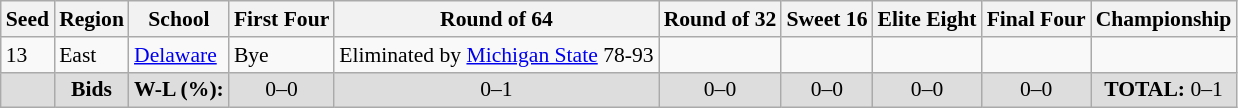<table class="sortable wikitable" style="white-space:nowrap; font-size:90%;">
<tr>
<th>Seed</th>
<th>Region</th>
<th>School</th>
<th>First Four</th>
<th>Round of 64</th>
<th>Round of 32</th>
<th>Sweet 16</th>
<th>Elite Eight</th>
<th>Final Four</th>
<th>Championship</th>
</tr>
<tr>
<td>13</td>
<td>East</td>
<td><a href='#'>Delaware</a></td>
<td>Bye</td>
<td>Eliminated by <a href='#'>Michigan State</a> 78-93</td>
<td></td>
<td></td>
<td></td>
<td></td>
<td></td>
</tr>
<tr class="sortbottom"  style="text-align:center; background:#ddd;">
<td></td>
<td><strong> Bids</strong></td>
<td><strong>W-L (%):</strong></td>
<td>0–0 </td>
<td>0–1 </td>
<td>0–0 </td>
<td>0–0 </td>
<td>0–0 </td>
<td>0–0 </td>
<td><strong>TOTAL:</strong> 0–1 </td>
</tr>
</table>
